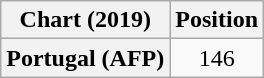<table class="wikitable plainrowheaders" style="text-align:center">
<tr>
<th scope="col">Chart (2019)</th>
<th scope="col">Position</th>
</tr>
<tr>
<th scope="row">Portugal (AFP)</th>
<td>146</td>
</tr>
</table>
